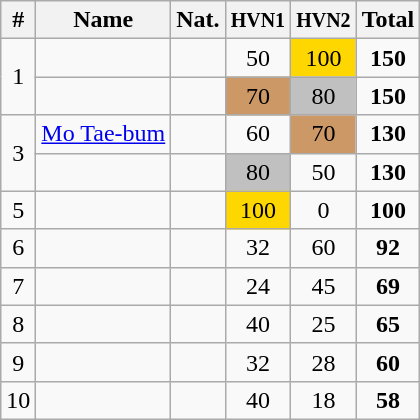<table class="wikitable sortable" style="text-align:center;">
<tr>
<th>#</th>
<th>Name</th>
<th>Nat.</th>
<th><small>HVN1</small></th>
<th><small>HVN2</small></th>
<th>Total</th>
</tr>
<tr>
<td rowspan=2>1</td>
<td align=left></td>
<td></td>
<td>50</td>
<td bgcolor="gold">100</td>
<td><strong>150</strong></td>
</tr>
<tr>
<td align=left></td>
<td></td>
<td bgcolor=CC9966>70</td>
<td bgcolor="silver">80</td>
<td><strong>150</strong></td>
</tr>
<tr>
<td rowspan=2>3</td>
<td align=left><a href='#'>Mo Tae-bum</a></td>
<td></td>
<td>60</td>
<td bgcolor=CC9966>70</td>
<td><strong>130</strong></td>
</tr>
<tr>
<td align=left></td>
<td></td>
<td bgcolor="silver">80</td>
<td>50</td>
<td><strong>130</strong></td>
</tr>
<tr>
<td>5</td>
<td align=left></td>
<td></td>
<td bgcolor="gold">100</td>
<td>0</td>
<td><strong>100</strong></td>
</tr>
<tr>
<td>6</td>
<td align=left></td>
<td></td>
<td>32</td>
<td>60</td>
<td><strong>92</strong></td>
</tr>
<tr>
<td>7</td>
<td align=left></td>
<td></td>
<td>24</td>
<td>45</td>
<td><strong>69</strong></td>
</tr>
<tr>
<td>8</td>
<td align=left></td>
<td></td>
<td>40</td>
<td>25</td>
<td><strong>65</strong></td>
</tr>
<tr>
<td>9</td>
<td align=left></td>
<td></td>
<td>32</td>
<td>28</td>
<td><strong>60</strong></td>
</tr>
<tr>
<td>10</td>
<td align=left></td>
<td></td>
<td>40</td>
<td>18</td>
<td><strong>58</strong></td>
</tr>
</table>
